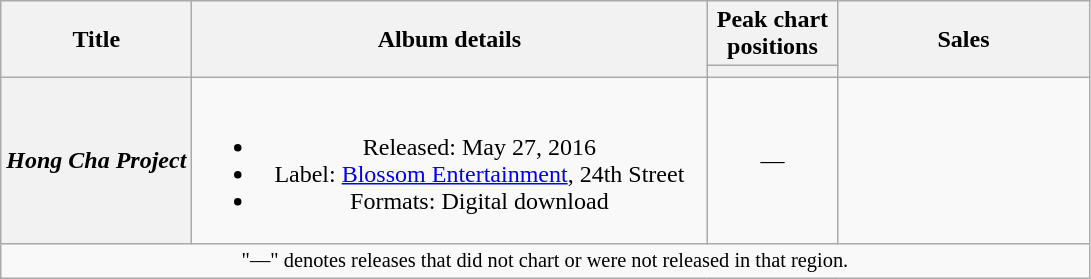<table class="wikitable plainrowheaders" style="text-align:center;">
<tr>
<th rowspan="2">Title</th>
<th rowspan="2" style="width:21em;">Album details</th>
<th scope="col" style="width:5em">Peak chart positions</th>
<th rowspan="2" style="width:10em;">Sales</th>
</tr>
<tr>
<th></th>
</tr>
<tr>
<th scope="row"><em>Hong Cha Project</em><br></th>
<td><br><ul><li>Released: May 27, 2016</li><li>Label: <a href='#'>Blossom Entertainment</a>, 24th Street</li><li>Formats: Digital download</li></ul></td>
<td>—</td>
<td></td>
</tr>
<tr>
<td colspan="4" style="font-size:85%;">"—" denotes releases that did not chart or were not released in that region.</td>
</tr>
</table>
